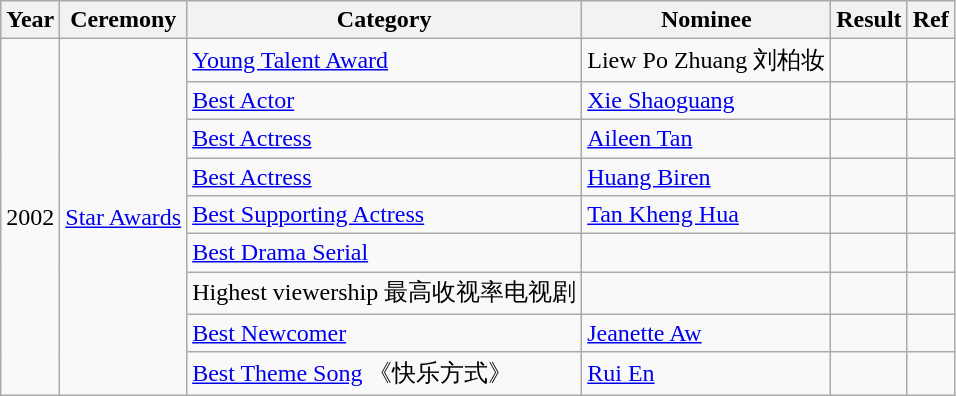<table class="wikitable">
<tr>
<th>Year</th>
<th>Ceremony</th>
<th>Category</th>
<th>Nominee</th>
<th>Result</th>
<th>Ref</th>
</tr>
<tr>
<td rowspan="9">2002</td>
<td rowspan="9"><a href='#'>Star Awards</a></td>
<td><a href='#'>Young Talent Award</a></td>
<td>Liew Po Zhuang 刘柏妆</td>
<td></td>
<td></td>
</tr>
<tr>
<td><a href='#'>Best Actor</a></td>
<td><a href='#'>Xie Shaoguang</a></td>
<td></td>
<td></td>
</tr>
<tr>
<td><a href='#'>Best Actress</a></td>
<td><a href='#'>Aileen Tan</a></td>
<td></td>
<td></td>
</tr>
<tr>
<td><a href='#'>Best Actress</a></td>
<td><a href='#'>Huang Biren</a></td>
<td></td>
<td></td>
</tr>
<tr>
<td><a href='#'>Best Supporting Actress</a></td>
<td><a href='#'>Tan Kheng Hua</a></td>
<td></td>
<td></td>
</tr>
<tr>
<td><a href='#'>Best Drama Serial</a></td>
<td></td>
<td></td>
<td></td>
</tr>
<tr>
<td>Highest viewership 最高收视率电视剧</td>
<td></td>
<td></td>
<td></td>
</tr>
<tr>
<td><a href='#'>Best Newcomer</a></td>
<td><a href='#'>Jeanette Aw</a></td>
<td></td>
<td></td>
</tr>
<tr>
<td><a href='#'>Best Theme Song</a> 《快乐方式》</td>
<td><a href='#'>Rui En</a></td>
<td></td>
<td></td>
</tr>
</table>
